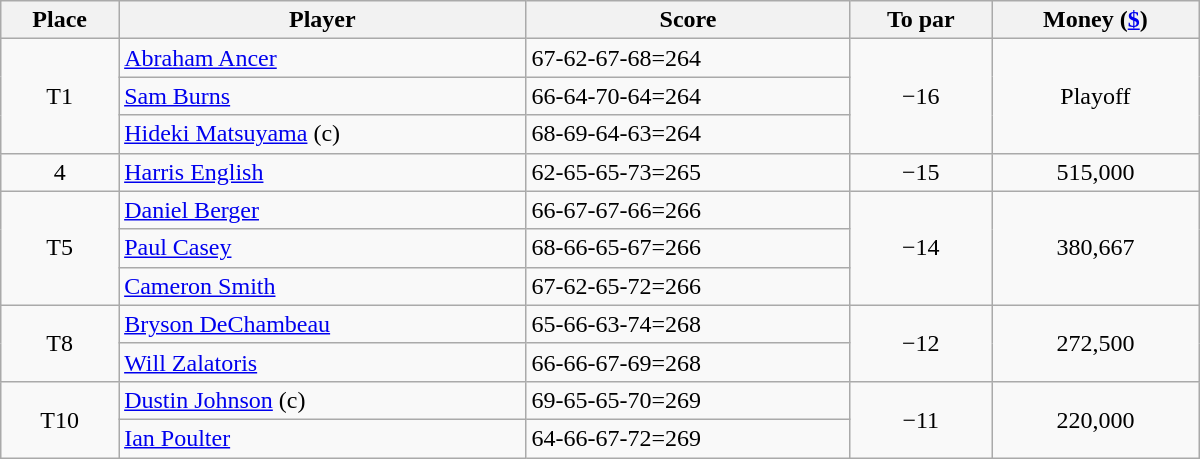<table class="wikitable" style="width:50em; margin-bottom:0">
<tr>
<th>Place</th>
<th>Player</th>
<th>Score</th>
<th>To par</th>
<th>Money (<a href='#'>$</a>)</th>
</tr>
<tr>
<td rowspan=3 align=center>T1</td>
<td> <a href='#'>Abraham Ancer</a></td>
<td>67-62-67-68=264</td>
<td rowspan=3 align=center>−16</td>
<td rowspan=3 align=center>Playoff</td>
</tr>
<tr>
<td> <a href='#'>Sam Burns</a></td>
<td>66-64-70-64=264</td>
</tr>
<tr>
<td> <a href='#'>Hideki Matsuyama</a> (c)</td>
<td>68-69-64-63=264</td>
</tr>
<tr>
<td align=center>4</td>
<td> <a href='#'>Harris English</a></td>
<td>62-65-65-73=265</td>
<td align=center>−15</td>
<td align=center>515,000</td>
</tr>
<tr>
<td rowspan=3 align=center>T5</td>
<td> <a href='#'>Daniel Berger</a></td>
<td>66-67-67-66=266</td>
<td rowspan=3 align=center>−14</td>
<td rowspan=3 align=center>380,667</td>
</tr>
<tr>
<td> <a href='#'>Paul Casey</a></td>
<td>68-66-65-67=266</td>
</tr>
<tr>
<td> <a href='#'>Cameron Smith</a></td>
<td>67-62-65-72=266</td>
</tr>
<tr>
<td rowspan=2 align=center>T8</td>
<td> <a href='#'>Bryson DeChambeau</a></td>
<td>65-66-63-74=268</td>
<td rowspan=2 align=center>−12</td>
<td rowspan=2 align=center>272,500</td>
</tr>
<tr>
<td> <a href='#'>Will Zalatoris</a></td>
<td>66-66-67-69=268</td>
</tr>
<tr>
<td rowspan=2 align=center>T10</td>
<td> <a href='#'>Dustin Johnson</a> (c)</td>
<td>69-65-65-70=269</td>
<td rowspan=2 align=center>−11</td>
<td rowspan=2 align=center>220,000</td>
</tr>
<tr>
<td> <a href='#'>Ian Poulter</a></td>
<td>64-66-67-72=269</td>
</tr>
</table>
